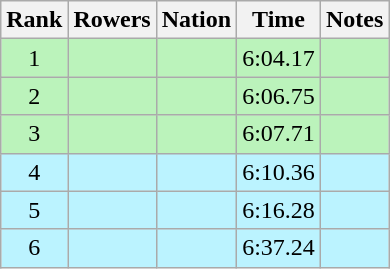<table class="wikitable sortable" style="text-align:center">
<tr>
<th>Rank</th>
<th>Rowers</th>
<th>Nation</th>
<th>Time</th>
<th>Notes</th>
</tr>
<tr bgcolor=bbf3bb>
<td>1</td>
<td align=left data-sort-value="Grabow, Guido"></td>
<td align=left></td>
<td>6:04.17</td>
<td></td>
</tr>
<tr bgcolor=bbf3bb>
<td>2</td>
<td align=left data-sort-value="Caropreso, Sergio"></td>
<td align=left></td>
<td>6:06.75</td>
<td></td>
</tr>
<tr bgcolor=bbf3bb>
<td>3</td>
<td align=left data-sort-value="Bohrer, Thomas"></td>
<td align=left></td>
<td>6:07.71</td>
<td></td>
</tr>
<tr bgcolor=bbf3ff>
<td>4</td>
<td align=left data-sort-value="Bahuaud, Pascal"></td>
<td align=left></td>
<td>6:10.36</td>
<td></td>
</tr>
<tr bgcolor=bbf3ff>
<td>5</td>
<td align=left data-sort-value="Brundin, Folke"></td>
<td align=left></td>
<td>6:16.28</td>
<td></td>
</tr>
<tr bgcolor=bbf3ff>
<td>6</td>
<td align=left data-sort-value="Fotou, Georgios"></td>
<td align=left></td>
<td>6:37.24</td>
<td></td>
</tr>
</table>
